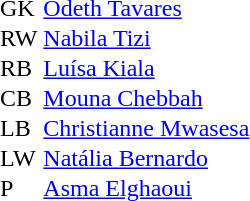<table border="0" cellpadding="0">
<tr>
<td>GK</td>
<td align=right></td>
<td><a href='#'>Odeth Tavares</a></td>
</tr>
<tr>
<td>RW</td>
<td align=right></td>
<td><a href='#'>Nabila Tizi</a></td>
</tr>
<tr>
<td>RB</td>
<td align=right></td>
<td><a href='#'>Luísa Kiala</a></td>
</tr>
<tr>
<td>CB</td>
<td align=right></td>
<td><a href='#'>Mouna Chebbah</a></td>
</tr>
<tr>
<td>LB</td>
<td align=right></td>
<td><a href='#'>Christianne Mwasesa</a></td>
</tr>
<tr>
<td>LW</td>
<td align=right></td>
<td><a href='#'>Natália Bernardo</a></td>
</tr>
<tr>
<td>P</td>
<td align=right></td>
<td><a href='#'>Asma Elghaoui</a></td>
</tr>
</table>
